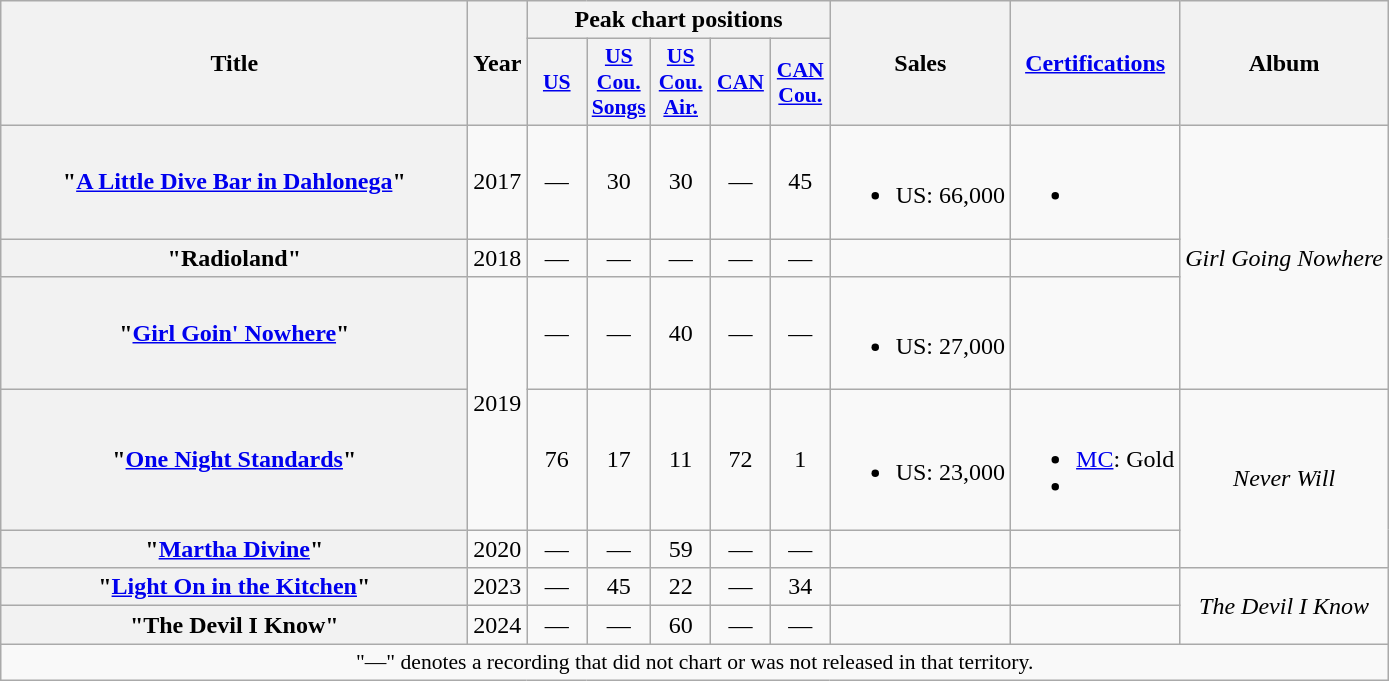<table class="wikitable plainrowheaders" style="text-align:center;" border="1">
<tr>
<th scope="col" rowspan="2" style="width:19em;">Title</th>
<th scope="col" rowspan="2">Year</th>
<th scope="col" colspan="5">Peak chart positions</th>
<th scope="col" rowspan="2">Sales</th>
<th scope="col" rowspan="2"><a href='#'>Certifications</a></th>
<th scope="col" rowspan="2">Album</th>
</tr>
<tr>
<th scope="col" style="width:2.3em;font-size:90%;"><a href='#'>US</a><br></th>
<th scope="col" style="width:2.3em;font-size:90%;"><a href='#'>US<br>Cou.<br>Songs</a><br></th>
<th scope="col" style="width:2.3em;font-size:90%;"><a href='#'>US<br>Cou.<br>Air.</a><br></th>
<th scope="col" style="width:2.3em;font-size:90%;"><a href='#'>CAN</a><br></th>
<th scope="col" style="width:2.3em;font-size:90%;"><a href='#'>CAN<br>Cou.</a><br></th>
</tr>
<tr>
<th scope="row">"<a href='#'>A Little Dive Bar in Dahlonega</a>"</th>
<td>2017</td>
<td>—</td>
<td>30</td>
<td>30</td>
<td>—</td>
<td>45</td>
<td><br><ul><li>US: 66,000</li></ul></td>
<td><br><ul><li></li></ul></td>
<td rowspan="3"><em>Girl Going Nowhere</em></td>
</tr>
<tr>
<th scope="row">"Radioland"</th>
<td>2018</td>
<td>—</td>
<td>—</td>
<td>—</td>
<td>—</td>
<td>—</td>
<td></td>
<td></td>
</tr>
<tr>
<th scope="row">"<a href='#'>Girl Goin' Nowhere</a>"</th>
<td rowspan="2">2019</td>
<td>—</td>
<td>—</td>
<td>40</td>
<td>—</td>
<td>—</td>
<td><br><ul><li>US: 27,000</li></ul></td>
<td></td>
</tr>
<tr>
<th scope="row">"<a href='#'>One Night Standards</a>"</th>
<td>76</td>
<td>17</td>
<td>11</td>
<td>72</td>
<td>1</td>
<td><br><ul><li>US: 23,000</li></ul></td>
<td><br><ul><li><a href='#'>MC</a>: Gold</li><li></li></ul></td>
<td rowspan="2"><em>Never Will</em></td>
</tr>
<tr>
<th scope="row">"<a href='#'>Martha Divine</a>"</th>
<td>2020</td>
<td>—</td>
<td>—</td>
<td>59</td>
<td>—</td>
<td>—</td>
<td></td>
<td></td>
</tr>
<tr>
<th scope="row">"<a href='#'>Light On in the Kitchen</a>"</th>
<td>2023</td>
<td>—</td>
<td>45</td>
<td>22</td>
<td>—</td>
<td>34</td>
<td></td>
<td></td>
<td rowspan="2"><em>The Devil I Know</em></td>
</tr>
<tr>
<th scope="row">"The Devil I Know"</th>
<td>2024</td>
<td>—</td>
<td>—</td>
<td>60</td>
<td>—</td>
<td>—</td>
<td></td>
<td></td>
</tr>
<tr>
<td colspan="10" style="font-size:90%">"—" denotes a recording that did not chart or was not released in that territory.</td>
</tr>
</table>
